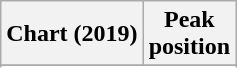<table class="wikitable sortable plainrowheaders" style="text-align:center">
<tr>
<th scope="col">Chart (2019)</th>
<th scope="col">Peak<br>position</th>
</tr>
<tr>
</tr>
<tr>
</tr>
</table>
